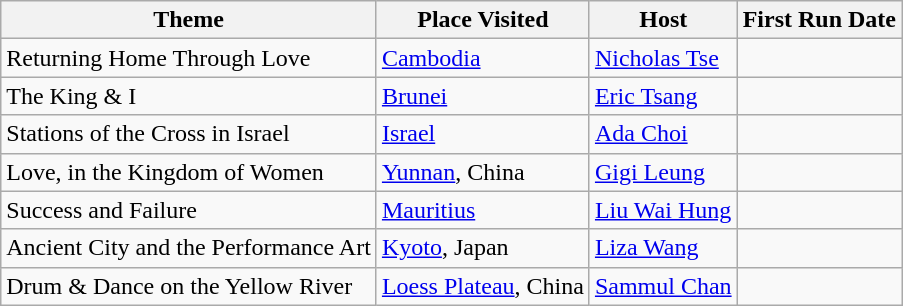<table class="wikitable">
<tr>
<th>Theme</th>
<th>Place Visited</th>
<th>Host</th>
<th>First Run Date</th>
</tr>
<tr>
<td>Returning Home Through Love</td>
<td><a href='#'>Cambodia</a></td>
<td><a href='#'>Nicholas Tse</a></td>
<td></td>
</tr>
<tr>
<td>The King & I</td>
<td><a href='#'>Brunei</a></td>
<td><a href='#'>Eric Tsang</a></td>
<td></td>
</tr>
<tr>
<td>Stations of the Cross in Israel</td>
<td><a href='#'>Israel</a></td>
<td><a href='#'>Ada Choi</a></td>
<td></td>
</tr>
<tr>
<td>Love, in the Kingdom of Women</td>
<td><a href='#'>Yunnan</a>, China</td>
<td><a href='#'>Gigi Leung</a></td>
<td></td>
</tr>
<tr>
<td>Success and Failure</td>
<td><a href='#'>Mauritius</a></td>
<td><a href='#'>Liu Wai Hung</a></td>
<td></td>
</tr>
<tr>
<td>Ancient City and the Performance Art</td>
<td><a href='#'>Kyoto</a>, Japan</td>
<td><a href='#'>Liza Wang</a></td>
<td></td>
</tr>
<tr>
<td>Drum & Dance on the Yellow River</td>
<td><a href='#'>Loess Plateau</a>, China</td>
<td><a href='#'>Sammul Chan</a></td>
<td></td>
</tr>
</table>
